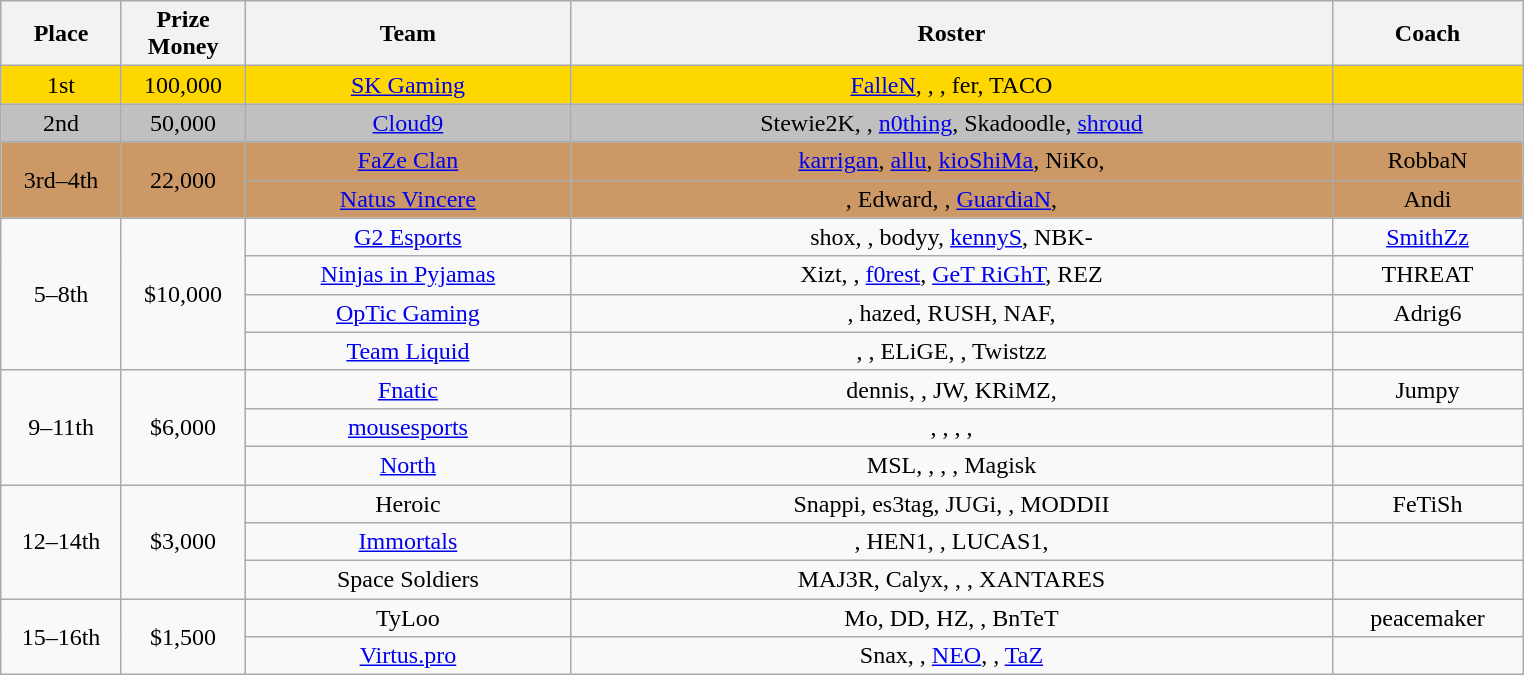<table class="wikitable" style="text-align:center">
<tr>
<th width="73px">Place</th>
<th width="75">Prize Money</th>
<th width="210">Team</th>
<th width="500px">Roster</th>
<th width="120px">Coach</th>
</tr>
<tr>
<td style="text-align:center; background:gold;">1st</td>
<td style="text-align:center; background:gold;">100,000</td>
<td style="text-align:center; background:gold;"><a href='#'>SK Gaming</a></td>
<td style="text-align:center; background:gold;"><a href='#'>FalleN</a>,  ,  ,  fer,  TACO</td>
<td style="text-align:center; background:gold;"></td>
</tr>
<tr>
<td style="text-align:center; background:silver;">2nd</td>
<td style="text-align:center; background:silver;">50,000</td>
<td style="text-align:center; background:silver;"><a href='#'>Cloud9</a></td>
<td style="text-align:center; background:silver;">Stewie2K,  ,  <a href='#'>n0thing</a>,  Skadoodle,  <a href='#'>shroud</a></td>
<td style="text-align:center; background:silver;"></td>
</tr>
<tr>
<td style="text-align:center; background:#c96;" rowspan="2">3rd–4th</td>
<td style="text-align:center; background:#c96;" rowspan="2">22,000</td>
<td style="text-align:center; background:#c96;"><a href='#'>FaZe Clan</a></td>
<td style="text-align:center; background:#c96;"><a href='#'>karrigan</a>,  <a href='#'>allu</a>,  <a href='#'>kioShiMa</a>,  NiKo,  </td>
<td style="text-align:center; background:#c96;">RobbaN</td>
</tr>
<tr>
<td style="text-align:center; background:#c96;"><a href='#'>Natus Vincere</a></td>
<td style="text-align:center; background:#c96;">,  Edward,  ,  <a href='#'>GuardiaN</a>,  </td>
<td style="text-align:center; background:#c96;">Andi</td>
</tr>
<tr>
<td style="text-align:center" rowspan="4">5–8th</td>
<td rowspan="4">$10,000</td>
<td><a href='#'>G2 Esports</a></td>
<td>shox,  ,  bodyy,  <a href='#'>kennyS</a>,  NBK-</td>
<td><a href='#'>SmithZz</a></td>
</tr>
<tr>
<td><a href='#'>Ninjas in Pyjamas</a></td>
<td>Xizt,  ,  <a href='#'>f0rest</a>,  <a href='#'>GeT RiGhT</a>,  REZ</td>
<td>THREAT</td>
</tr>
<tr>
<td><a href='#'>OpTic Gaming</a></td>
<td>,  hazed,  RUSH,  NAF,  </td>
<td>Adrig6</td>
</tr>
<tr>
<td><a href='#'>Team Liquid</a></td>
<td>,  ,  ELiGE,  ,  Twistzz</td>
<td></td>
</tr>
<tr>
<td style="text-align:center" rowspan="3">9–11th</td>
<td rowspan="3">$6,000</td>
<td><a href='#'>Fnatic</a></td>
<td>dennis,  ,  JW,  KRiMZ,  </td>
<td>Jumpy</td>
</tr>
<tr>
<td><a href='#'>mousesports</a></td>
<td>,  ,  ,  ,  </td>
<td></td>
</tr>
<tr>
<td><a href='#'>North</a></td>
<td>MSL,  ,  ,  ,  Magisk</td>
<td></td>
</tr>
<tr>
<td style="text-align:center" rowspan="3">12–14th</td>
<td rowspan="3">$3,000</td>
<td>Heroic</td>
<td>Snappi,  es3tag,  JUGi,  ,  MODDII</td>
<td>FeTiSh</td>
</tr>
<tr>
<td><a href='#'>Immortals</a></td>
<td>,  HEN1,  ,  LUCAS1,  </td>
<td></td>
</tr>
<tr>
<td>Space Soldiers</td>
<td>MAJ3R,  Calyx,  ,  ,  XANTARES</td>
<td></td>
</tr>
<tr>
<td style="text-align:center" rowspan="2">15–16th</td>
<td rowspan="2">$1,500</td>
<td>TyLoo</td>
<td>Mo,  DD,  HZ,  ,  BnTeT</td>
<td>peacemaker</td>
</tr>
<tr>
<td><a href='#'>Virtus.pro</a></td>
<td>Snax,  ,  <a href='#'>NEO</a>,  ,  <a href='#'>TaZ</a></td>
<td></td>
</tr>
</table>
